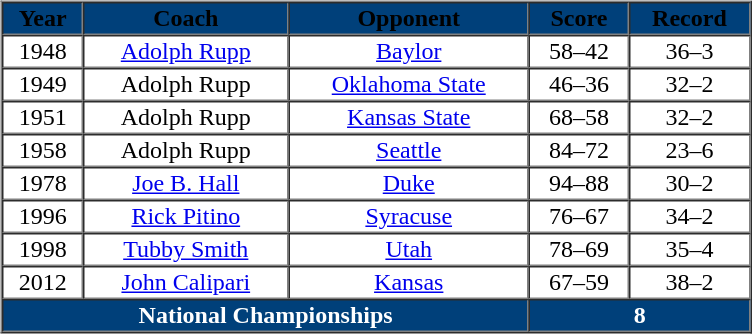<table border="0" style="width:50%;">
<tr>
<td valign="top"><br><table cellpadding="1" border="1" cellspacing="0" style="width:80%;">
<tr>
<th style="background:#00407a;"><span>Year</span></th>
<th style="background:#00407a;"><span>Coach</span></th>
<th style="background:#00407a;"><span>Opponent</span></th>
<th style="background:#00407a;"><span>Score</span></th>
<th style="background:#00407a;"><span>Record</span></th>
</tr>
<tr style="text-align:center;">
<td>1948</td>
<td><a href='#'>Adolph Rupp</a></td>
<td><a href='#'>Baylor</a></td>
<td>58–42</td>
<td>36–3</td>
</tr>
<tr style="text-align:center;">
<td>1949</td>
<td>Adolph Rupp</td>
<td><a href='#'>Oklahoma State</a></td>
<td>46–36</td>
<td>32–2</td>
</tr>
<tr style="text-align:center;">
<td>1951</td>
<td>Adolph Rupp</td>
<td><a href='#'>Kansas State</a></td>
<td>68–58</td>
<td>32–2</td>
</tr>
<tr style="text-align:center;">
<td>1958</td>
<td>Adolph Rupp</td>
<td><a href='#'>Seattle</a></td>
<td>84–72</td>
<td>23–6</td>
</tr>
<tr style="text-align:center;">
<td>1978</td>
<td><a href='#'>Joe B. Hall</a></td>
<td><a href='#'>Duke</a></td>
<td>94–88</td>
<td>30–2</td>
</tr>
<tr style="text-align:center;">
<td>1996</td>
<td><a href='#'>Rick Pitino</a></td>
<td><a href='#'>Syracuse</a></td>
<td>76–67</td>
<td>34–2</td>
</tr>
<tr style="text-align:center;">
<td>1998</td>
<td><a href='#'>Tubby Smith</a></td>
<td><a href='#'>Utah</a></td>
<td>78–69</td>
<td>35–4</td>
</tr>
<tr style="text-align:center;">
<td>2012</td>
<td><a href='#'>John Calipari</a></td>
<td><a href='#'>Kansas</a></td>
<td>67–59</td>
<td>38–2</td>
</tr>
<tr style="text-align:center; background:#00407a; color:white">
<td colspan="3"><strong>National Championships</strong></td>
<td colspan="2"><strong>8</strong></td>
</tr>
</table>
</td>
</tr>
</table>
